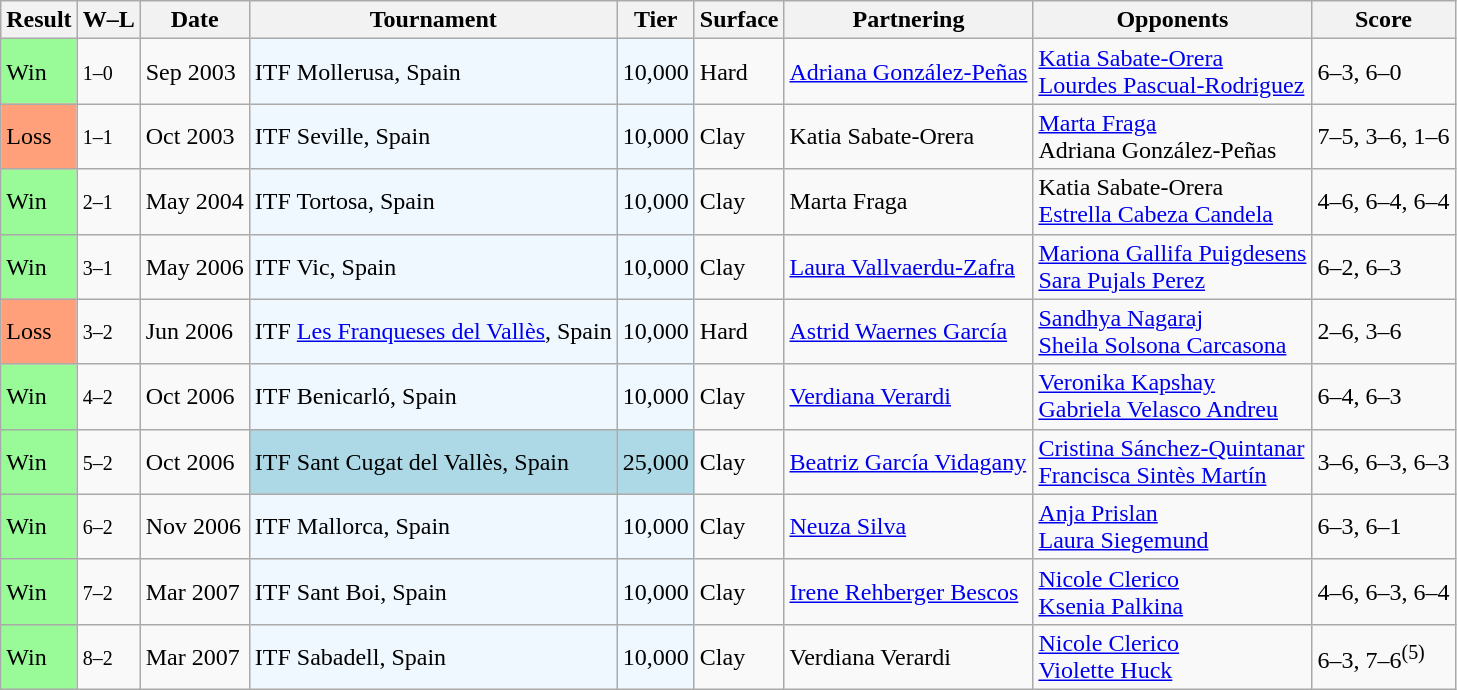<table class="sortable wikitable">
<tr>
<th>Result</th>
<th class="unsortable">W–L</th>
<th>Date</th>
<th>Tournament</th>
<th>Tier</th>
<th>Surface</th>
<th>Partnering</th>
<th>Opponents</th>
<th class="unsortable">Score</th>
</tr>
<tr>
<td style="background:#98fb98;">Win</td>
<td><small>1–0</small></td>
<td>Sep 2003</td>
<td style="background:#f0f8ff;">ITF Mollerusa, Spain</td>
<td style="background:#f0f8ff;">10,000</td>
<td>Hard</td>
<td> <a href='#'>Adriana González-Peñas</a></td>
<td> <a href='#'>Katia Sabate-Orera</a> <br>  <a href='#'>Lourdes Pascual-Rodriguez</a></td>
<td>6–3, 6–0</td>
</tr>
<tr>
<td style="background:#ffa07a;">Loss</td>
<td><small>1–1</small></td>
<td>Oct 2003</td>
<td style="background:#f0f8ff;">ITF Seville, Spain</td>
<td style="background:#f0f8ff;">10,000</td>
<td>Clay</td>
<td> Katia Sabate-Orera</td>
<td> <a href='#'>Marta Fraga</a> <br>  Adriana González-Peñas</td>
<td>7–5, 3–6, 1–6</td>
</tr>
<tr>
<td style="background:#98fb98;">Win</td>
<td><small>2–1</small></td>
<td>May 2004</td>
<td style="background:#f0f8ff;">ITF Tortosa, Spain</td>
<td style="background:#f0f8ff;">10,000</td>
<td>Clay</td>
<td> Marta Fraga</td>
<td> Katia Sabate-Orera <br>  <a href='#'>Estrella Cabeza Candela</a></td>
<td>4–6, 6–4, 6–4</td>
</tr>
<tr>
<td style="background:#98fb98;">Win</td>
<td><small>3–1</small></td>
<td>May 2006</td>
<td style="background:#f0f8ff;">ITF Vic, Spain</td>
<td style="background:#f0f8ff;">10,000</td>
<td>Clay</td>
<td> <a href='#'>Laura Vallvaerdu-Zafra</a></td>
<td> <a href='#'>Mariona Gallifa Puigdesens</a> <br>  <a href='#'>Sara Pujals Perez</a></td>
<td>6–2, 6–3</td>
</tr>
<tr>
<td style="background:#ffa07a;">Loss</td>
<td><small>3–2</small></td>
<td>Jun 2006</td>
<td style="background:#f0f8ff;">ITF <a href='#'>Les Franqueses del Vallès</a>, Spain</td>
<td style="background:#f0f8ff;">10,000</td>
<td>Hard</td>
<td> <a href='#'>Astrid Waernes García</a></td>
<td> <a href='#'>Sandhya Nagaraj</a> <br>  <a href='#'>Sheila Solsona Carcasona</a></td>
<td>2–6, 3–6</td>
</tr>
<tr>
<td style="background:#98fb98;">Win</td>
<td><small>4–2</small></td>
<td>Oct 2006</td>
<td style="background:#f0f8ff;">ITF Benicarló, Spain</td>
<td style="background:#f0f8ff;">10,000</td>
<td>Clay</td>
<td> <a href='#'>Verdiana Verardi</a></td>
<td> <a href='#'>Veronika Kapshay</a> <br>  <a href='#'>Gabriela Velasco Andreu</a></td>
<td>6–4, 6–3</td>
</tr>
<tr>
<td style="background:#98fb98;">Win</td>
<td><small>5–2</small></td>
<td>Oct 2006</td>
<td style="background:lightblue;">ITF Sant Cugat del Vallès, Spain</td>
<td style="background:lightblue;">25,000</td>
<td>Clay</td>
<td> <a href='#'>Beatriz García Vidagany</a></td>
<td> <a href='#'>Cristina Sánchez-Quintanar</a> <br>  <a href='#'>Francisca Sintès Martín</a></td>
<td>3–6, 6–3, 6–3</td>
</tr>
<tr>
<td style="background:#98fb98;">Win</td>
<td><small>6–2</small></td>
<td>Nov 2006</td>
<td style="background:#f0f8ff;">ITF Mallorca, Spain</td>
<td style="background:#f0f8ff;">10,000</td>
<td>Clay</td>
<td> <a href='#'>Neuza Silva</a></td>
<td> <a href='#'>Anja Prislan</a> <br>  <a href='#'>Laura Siegemund</a></td>
<td>6–3, 6–1</td>
</tr>
<tr>
<td style="background:#98fb98;">Win</td>
<td><small>7–2</small></td>
<td>Mar 2007</td>
<td style="background:#f0f8ff;">ITF Sant Boi, Spain</td>
<td style="background:#f0f8ff;">10,000</td>
<td>Clay</td>
<td> <a href='#'>Irene Rehberger Bescos</a></td>
<td> <a href='#'>Nicole Clerico</a> <br>  <a href='#'>Ksenia Palkina</a></td>
<td>4–6, 6–3, 6–4</td>
</tr>
<tr>
<td style="background:#98fb98;">Win</td>
<td><small>8–2</small></td>
<td>Mar 2007</td>
<td style="background:#f0f8ff;">ITF Sabadell, Spain</td>
<td style="background:#f0f8ff;">10,000</td>
<td>Clay</td>
<td> Verdiana Verardi</td>
<td> <a href='#'>Nicole Clerico</a> <br>  <a href='#'>Violette Huck</a></td>
<td>6–3, 7–6<sup>(5)</sup></td>
</tr>
</table>
